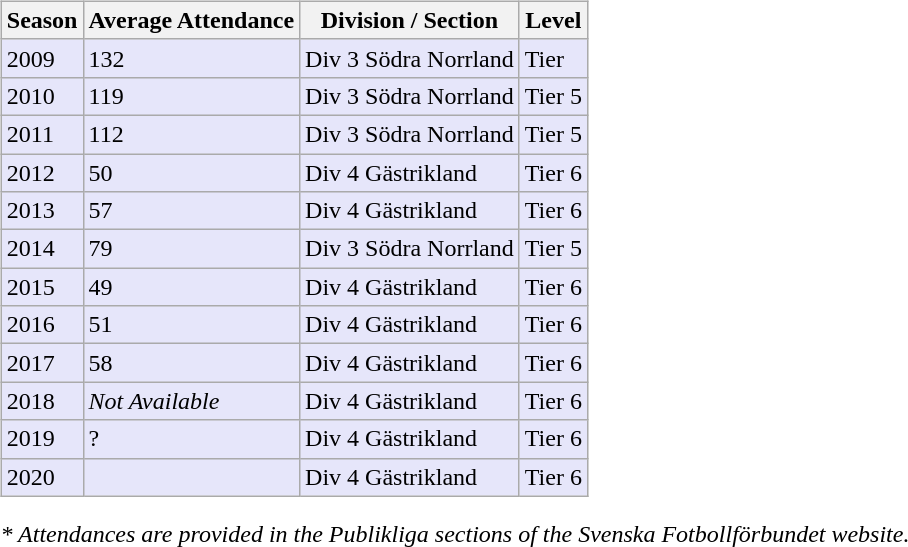<table>
<tr>
<td valign="top" width=0%><br><table class="wikitable">
<tr style="background:#f0f6fa;">
<th><strong>Season</strong></th>
<th><strong>Average Attendance</strong></th>
<th><strong>Division / Section</strong></th>
<th><strong>Level</strong></th>
</tr>
<tr>
<td style="background:#E6E6FA;">2009</td>
<td style="background:#E6E6FA;">132</td>
<td style="background:#E6E6FA;">Div 3 Södra Norrland</td>
<td style="background:#E6E6FA;">Tier</td>
</tr>
<tr>
<td style="background:#E6E6FA;">2010</td>
<td style="background:#E6E6FA;">119</td>
<td style="background:#E6E6FA;">Div 3 Södra Norrland</td>
<td style="background:#E6E6FA;">Tier 5</td>
</tr>
<tr>
<td style="background:#E6E6FA;">2011</td>
<td style="background:#E6E6FA;">112</td>
<td style="background:#E6E6FA;">Div 3 Södra Norrland</td>
<td style="background:#E6E6FA;">Tier 5</td>
</tr>
<tr>
<td style="background:#E6E6FA;">2012</td>
<td style="background:#E6E6FA;">50</td>
<td style="background:#E6E6FA;">Div 4 Gästrikland</td>
<td style="background:#E6E6FA;">Tier 6</td>
</tr>
<tr>
<td style="background:#E6E6FA;">2013</td>
<td style="background:#E6E6FA;">57</td>
<td style="background:#E6E6FA;">Div 4 Gästrikland</td>
<td style="background:#E6E6FA;">Tier 6</td>
</tr>
<tr>
<td style="background:#E6E6FA;">2014</td>
<td style="background:#E6E6FA;">79</td>
<td style="background:#E6E6FA;">Div 3 Södra Norrland</td>
<td style="background:#E6E6FA;">Tier 5</td>
</tr>
<tr>
<td style="background:#E6E6FA;">2015</td>
<td style="background:#E6E6FA;">49</td>
<td style="background:#E6E6FA;">Div 4 Gästrikland</td>
<td style="background:#E6E6FA;">Tier 6</td>
</tr>
<tr>
<td style="background:#E6E6FA;">2016</td>
<td style="background:#E6E6FA;">51</td>
<td style="background:#E6E6FA;">Div 4 Gästrikland</td>
<td style="background:#E6E6FA;">Tier 6</td>
</tr>
<tr>
<td style="background:#E6E6FA;">2017</td>
<td style="background:#E6E6FA;">58</td>
<td style="background:#E6E6FA;">Div 4 Gästrikland</td>
<td style="background:#E6E6FA;">Tier 6</td>
</tr>
<tr>
<td style="background:#E6E6FA;">2018</td>
<td style="background:#E6E6FA;"><em>Not Available</em></td>
<td style="background:#E6E6FA;">Div 4 Gästrikland</td>
<td style="background:#E6E6FA;">Tier 6</td>
</tr>
<tr>
<td style="background:#E6E6FA;">2019</td>
<td style="background:#E6E6FA;">?</td>
<td style="background:#E6E6FA;">Div 4 Gästrikland</td>
<td style="background:#E6E6FA;">Tier 6</td>
</tr>
<tr>
<td style="background:#E6E6FA;">2020</td>
<td style="background:#E6E6FA;"></td>
<td style="background:#E6E6FA;">Div 4 Gästrikland</td>
<td style="background:#E6E6FA;">Tier 6</td>
</tr>
</table>
<em>* Attendances are provided in the Publikliga sections of the Svenska Fotbollförbundet website.</em></td>
</tr>
</table>
